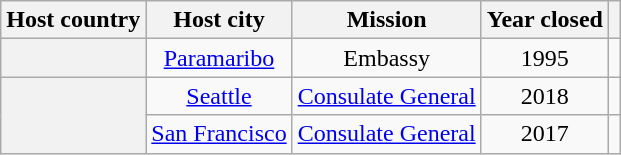<table class="wikitable plainrowheaders" style="text-align:center;">
<tr>
<th scope="col">Host country</th>
<th scope="col">Host city</th>
<th scope="col">Mission</th>
<th scope="col">Year closed</th>
<th scope="col"></th>
</tr>
<tr>
<th scope="row"></th>
<td><a href='#'>Paramaribo</a></td>
<td>Embassy</td>
<td>1995</td>
<td></td>
</tr>
<tr>
<th scope="row" rowspan="2"></th>
<td><a href='#'>Seattle</a></td>
<td><a href='#'>Consulate General</a></td>
<td>2018</td>
<td></td>
</tr>
<tr>
<td><a href='#'>San Francisco</a></td>
<td><a href='#'>Consulate General</a></td>
<td>2017</td>
<td></td>
</tr>
</table>
